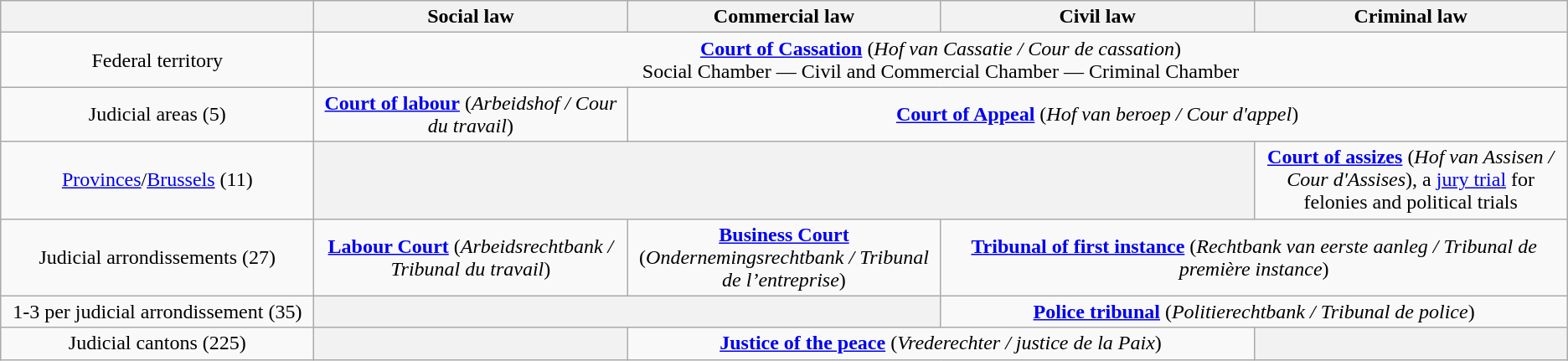<table class="wikitable" style="text-align:center;">
<tr>
<th style="width:20%;"></th>
<th style="width:20%;">Social law</th>
<th style="width:20%;">Commercial law</th>
<th style="width:20%;">Civil law</th>
<th style="width:20%;">Criminal law</th>
</tr>
<tr>
<td>Federal territory</td>
<td colspan="4"><strong><a href='#'>Court of Cassation</a></strong> (<em>Hof van Cassatie / Cour de cassation</em>)<br>Social Chamber — Civil and Commercial Chamber — Criminal Chamber</td>
</tr>
<tr>
<td>Judicial areas (5)</td>
<td><strong><a href='#'>Court of labour</a></strong> (<em>Arbeidshof / Cour du travail</em>)</td>
<td colspan="3"><strong><a href='#'>Court of Appeal</a></strong> (<em>Hof van beroep / Cour d'appel</em>)</td>
</tr>
<tr>
<td><a href='#'>Provinces</a>/<a href='#'>Brussels</a> (11)</td>
<td colspan="3" style="background-color:#F2F2F2;"></td>
<td><strong><a href='#'>Court of assizes</a></strong> (<em>Hof van Assisen / Cour d'Assises</em>), a <a href='#'>jury trial</a> for felonies and political trials</td>
</tr>
<tr>
<td>Judicial arrondissements (27)</td>
<td><strong><a href='#'>Labour Court</a></strong> (<em>Arbeidsrechtbank / Tribunal du travail</em>)</td>
<td><strong><a href='#'>Business Court</a></strong> (<em>Ondernemingsrechtbank / Tribunal de l’entreprise</em>)</td>
<td colspan="2"><strong><a href='#'>Tribunal of first instance</a></strong> (<em>Rechtbank van eerste aanleg / Tribunal de première instance</em>)</td>
</tr>
<tr>
<td>1-3 per judicial arrondissement (35)</td>
<td colspan="2" style="background-color:#F2F2F2;"></td>
<td colspan="2"><strong><a href='#'>Police tribunal</a></strong> (<em>Politierechtbank / Tribunal de police</em>)</td>
</tr>
<tr>
<td>Judicial cantons (225)</td>
<td style="background-color:#F2F2F2;"></td>
<td colspan="2"><strong><a href='#'>Justice of the peace</a></strong> (<em>Vrederechter / justice de la Paix</em>)</td>
<td style="background-color:#F2F2F2;"></td>
</tr>
</table>
